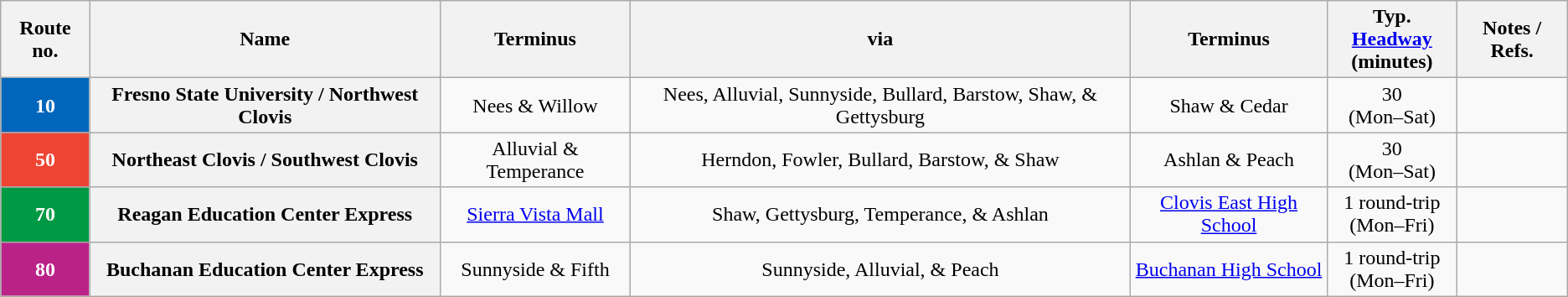<table class="wikitable sortable" style="font-size:100%;text-align:center">
<tr>
<th>Route no.</th>
<th>Name</th>
<th>Terminus</th>
<th>via<br></th>
<th>Terminus</th>
<th>Typ. <a href='#'>Headway</a><br>(minutes)</th>
<th class="unsortable">Notes / Refs.</th>
</tr>
<tr>
<th style="background:#06b;color:#fff">10</th>
<th>Fresno State University / Northwest Clovis</th>
<td>Nees & Willow</td>
<td>Nees, Alluvial, Sunnyside, Bullard, Barstow, Shaw, & Gettysburg<br></td>
<td>Shaw & Cedar</td>
<td>30<br>(Mon–Sat)</td>
<td style="font-size:90%;text-align:left"></td>
</tr>
<tr>
<th style="background:#e43;color:#fff">50</th>
<th>Northeast Clovis / Southwest Clovis</th>
<td>Alluvial & Temperance</td>
<td>Herndon, Fowler, Bullard, Barstow, & Shaw<br></td>
<td>Ashlan & Peach</td>
<td>30<br>(Mon–Sat)</td>
<td style="font-size:90%;text-align:left"></td>
</tr>
<tr>
<th style="background:#094;color:#fff">70</th>
<th>Reagan Education Center Express</th>
<td><a href='#'>Sierra Vista Mall</a></td>
<td>Shaw, Gettysburg, Temperance, & Ashlan<br></td>
<td><a href='#'>Clovis East High School</a></td>
<td>1 round-trip<br>(Mon–Fri)</td>
<td style="font-size:90%;text-align:left"></td>
</tr>
<tr>
<th style="background:#b28;color:#fff">80</th>
<th>Buchanan Education Center Express</th>
<td>Sunnyside & Fifth</td>
<td>Sunnyside, Alluvial, & Peach<br></td>
<td><a href='#'>Buchanan High School</a></td>
<td>1 round-trip<br>(Mon–Fri)</td>
<td style="font-size:90%;text-align:left"></td>
</tr>
</table>
